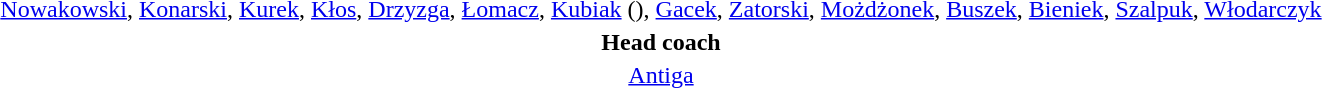<table style="text-align: center; margin-top: 2em; margin-left: auto; margin-right: auto">
<tr>
<td><a href='#'>Nowakowski</a>, <a href='#'>Konarski</a>, <a href='#'>Kurek</a>, <a href='#'>Kłos</a>, <a href='#'>Drzyzga</a>, <a href='#'>Łomacz</a>, <a href='#'>Kubiak</a> (), <a href='#'>Gacek</a>, <a href='#'>Zatorski</a>, <a href='#'>Możdżonek</a>, <a href='#'>Buszek</a>, <a href='#'>Bieniek</a>, <a href='#'>Szalpuk</a>, <a href='#'>Włodarczyk</a></td>
</tr>
<tr>
<td><strong>Head coach</strong></td>
</tr>
<tr>
<td><a href='#'>Antiga</a></td>
</tr>
</table>
